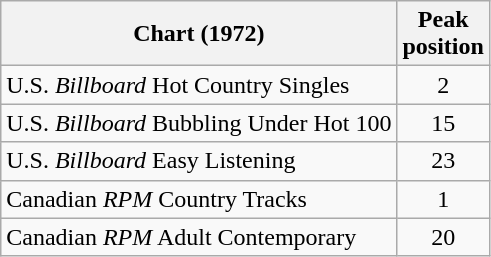<table class="wikitable sortable">
<tr>
<th align="left">Chart (1972)</th>
<th align="center">Peak<br>position</th>
</tr>
<tr>
<td align="left">U.S. <em>Billboard</em> Hot Country Singles</td>
<td align="center">2</td>
</tr>
<tr>
<td align="left">U.S. <em>Billboard</em> Bubbling Under Hot 100</td>
<td align="center">15</td>
</tr>
<tr>
<td align="left">U.S. <em>Billboard</em> Easy Listening</td>
<td align="center">23</td>
</tr>
<tr>
<td align="left">Canadian <em>RPM</em> Country Tracks</td>
<td align="center">1</td>
</tr>
<tr>
<td align="left">Canadian <em>RPM</em> Adult Contemporary</td>
<td align="center">20</td>
</tr>
</table>
